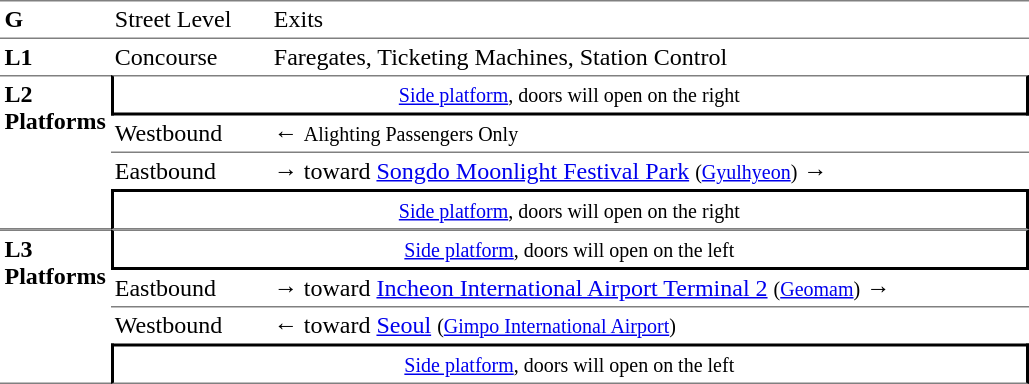<table table border=0 cellspacing=0 cellpadding=3>
<tr>
<td style="border-top:solid 1px gray;border-bottom:solid 1px gray;" width=50 valign=top><strong>G</strong></td>
<td style="border-top:solid 1px gray;border-bottom:solid 1px gray;" width=100 valign=top>Street Level</td>
<td style="border-top:solid 1px gray;border-bottom:solid 1px gray;" width=400 valign=top>Exits</td>
</tr>
<tr>
<td style="border-bottom:solid 0 gray;" width=50 valign=top><strong>L1</strong></td>
<td style="border-bottom:solid 0 gray;" width=100 valign=top>Concourse</td>
<td style="border-bottom:solid 0 gray;" width=500 valign=top>Faregates, Ticketing Machines, Station Control</td>
</tr>
<tr>
<td style="border-top:solid 1px gray;border-bottom:solid 1px gray;" rowspan=4 valign=top><strong>L2<br>Platforms</strong></td>
<td style="border-top:solid 1px gray;border-right:solid 2px black;border-left:solid 2px black;border-bottom:solid 2px black;text-align:center;" colspan=2><small><a href='#'>Side platform</a>, doors will open on the right</small></td>
</tr>
<tr>
<td style="border-bottom:solid 1px gray;">Westbound</td>
<td style="border-bottom:solid 1px gray;">←  <small>Alighting Passengers Only</small></td>
</tr>
<tr>
<td>Eastbound</td>
<td><span>→</span>  toward <a href='#'>Songdo Moonlight Festival Park</a> <small>(<a href='#'>Gyulhyeon</a>)</small> →</td>
</tr>
<tr>
<td style="border-top:solid 2px black;border-right:solid 2px black;border-left:solid 2px black;border-bottom:solid 1px gray;text-align:center;" colspan=2><small><a href='#'>Side platform</a>, doors will open on the right</small></td>
</tr>
<tr>
<td style="border-top:solid 1px gray;border-bottom:solid 1px gray;" rowspan=4 valign=top><strong>L3<br>Platforms</strong></td>
<td style="border-top:solid 1px gray;border-right:solid 2px black;border-left:solid 2px black;border-bottom:solid 2px black;text-align:center;" colspan=2><small><a href='#'>Side platform</a>, doors will open on the left</small></td>
</tr>
<tr>
<td style="border-bottom:solid 1px gray;">Eastbound</td>
<td style="border-bottom:solid 1px gray;"><span>→</span>  toward <a href='#'>Incheon International Airport Terminal 2</a> <small>(<a href='#'>Geomam</a>)</small> →</td>
</tr>
<tr>
<td>Westbound</td>
<td>←  toward <a href='#'>Seoul</a> <small>(<a href='#'>Gimpo International Airport</a>)</small></td>
</tr>
<tr>
<td style="border-top:solid 2px black;border-right:solid 2px black;border-left:solid 2px black;border-bottom:solid 1px gray;text-align:center;" colspan=2><small><a href='#'>Side platform</a>, doors will open on the left</small></td>
</tr>
</table>
